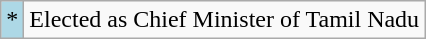<table class="wikitable">
<tr>
<td style="background:#add8e6;">*</td>
<td>Elected as Chief Minister of Tamil Nadu</td>
</tr>
</table>
